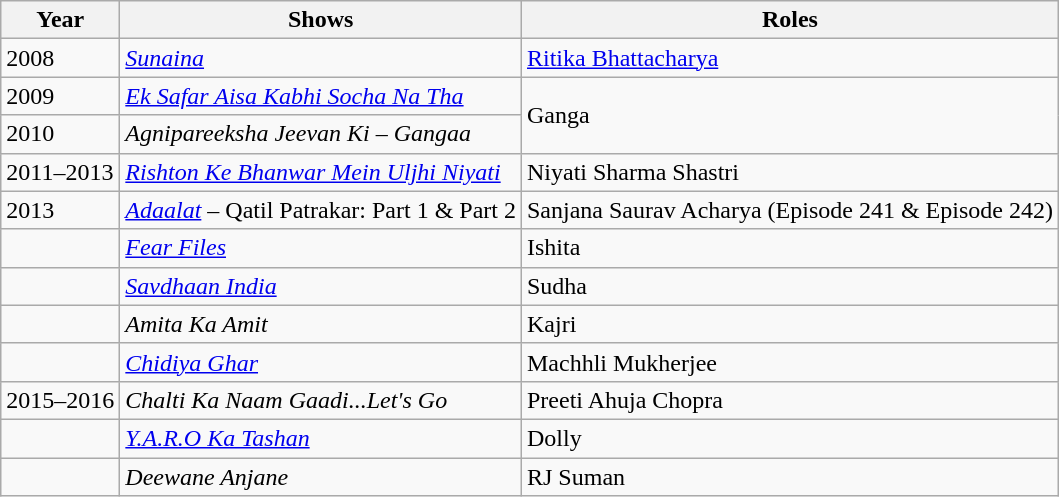<table class="wikitable sortable">
<tr>
<th>Year</th>
<th>Shows</th>
<th>Roles</th>
</tr>
<tr>
<td>2008</td>
<td><em><a href='#'>Sunaina</a></em></td>
<td><a href='#'>Ritika Bhattacharya</a></td>
</tr>
<tr>
<td>2009</td>
<td><em><a href='#'>Ek Safar Aisa Kabhi Socha Na Tha</a></em></td>
<td rowspan = "2">Ganga</td>
</tr>
<tr>
<td>2010</td>
<td><em>Agnipareeksha Jeevan Ki – Gangaa</em></td>
</tr>
<tr>
<td>2011–2013</td>
<td><em><a href='#'>Rishton Ke Bhanwar Mein Uljhi Niyati</a></em></td>
<td>Niyati Sharma Shastri</td>
</tr>
<tr>
<td>2013</td>
<td><em><a href='#'>Adaalat</a></em> – Qatil Patrakar: Part 1 & Part 2</td>
<td>Sanjana Saurav Acharya (Episode 241 & Episode 242)</td>
</tr>
<tr>
<td></td>
<td><em><a href='#'>Fear Files</a></em></td>
<td>Ishita</td>
</tr>
<tr>
<td></td>
<td><em><a href='#'>Savdhaan India</a></em></td>
<td>Sudha</td>
</tr>
<tr>
<td></td>
<td><em>Amita Ka Amit</em></td>
<td>Kajri</td>
</tr>
<tr>
<td></td>
<td><em><a href='#'>Chidiya Ghar</a></em></td>
<td>Machhli Mukherjee</td>
</tr>
<tr>
<td>2015–2016</td>
<td><em>Chalti Ka Naam Gaadi...Let's Go</em></td>
<td>Preeti Ahuja Chopra</td>
</tr>
<tr>
<td></td>
<td><em><a href='#'>Y.A.R.O Ka Tashan</a></em></td>
<td>Dolly</td>
</tr>
<tr>
<td></td>
<td><em>Deewane Anjane</em></td>
<td>RJ Suman</td>
</tr>
</table>
